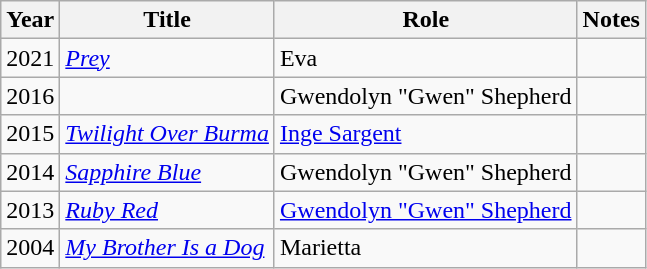<table class="wikitable sortable">
<tr>
<th>Year</th>
<th>Title</th>
<th>Role</th>
<th class="unsortable">Notes</th>
</tr>
<tr>
<td>2021</td>
<td><em><a href='#'>Prey</a></em></td>
<td>Eva</td>
<td></td>
</tr>
<tr>
<td>2016</td>
<td><em></em></td>
<td>Gwendolyn "Gwen" Shepherd</td>
<td></td>
</tr>
<tr>
<td>2015</td>
<td><em><a href='#'>Twilight Over Burma</a></em></td>
<td><a href='#'>Inge Sargent</a></td>
<td></td>
</tr>
<tr>
<td>2014</td>
<td><em><a href='#'>Sapphire Blue</a></em></td>
<td>Gwendolyn "Gwen" Shepherd</td>
<td></td>
</tr>
<tr>
<td>2013</td>
<td><em><a href='#'>Ruby Red</a></em></td>
<td><a href='#'>Gwendolyn "Gwen" Shepherd</a></td>
<td></td>
</tr>
<tr>
<td>2004</td>
<td><em><a href='#'>My Brother Is a Dog</a></em></td>
<td>Marietta</td>
<td></td>
</tr>
</table>
